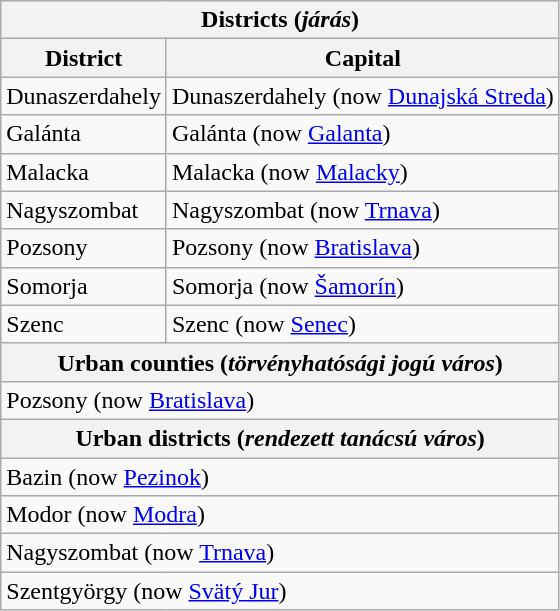<table class="wikitable">
<tr>
<th colspan=2>Districts (<em>járás</em>)</th>
</tr>
<tr>
<th>District</th>
<th>Capital</th>
</tr>
<tr>
<td> Dunaszerdahely</td>
<td>Dunaszerdahely (now <a href='#'>Dunajská Streda</a>)</td>
</tr>
<tr>
<td> Galánta</td>
<td>Galánta (now <a href='#'>Galanta</a>)</td>
</tr>
<tr>
<td> Malacka</td>
<td>Malacka (now <a href='#'>Malacky</a>)</td>
</tr>
<tr>
<td> Nagyszombat</td>
<td>Nagyszombat (now <a href='#'>Trnava</a>)</td>
</tr>
<tr>
<td> Pozsony</td>
<td>Pozsony (now <a href='#'>Bratislava</a>)</td>
</tr>
<tr>
<td> Somorja</td>
<td>Somorja (now <a href='#'>Šamorín</a>)</td>
</tr>
<tr>
<td> Szenc</td>
<td>Szenc (now <a href='#'>Senec</a>)</td>
</tr>
<tr>
<th colspan=2> Urban counties (<em>törvényhatósági jogú város</em>)</th>
</tr>
<tr>
<td colspan=2>Pozsony (now <a href='#'>Bratislava</a>)</td>
</tr>
<tr>
<th colspan=2> Urban districts (<em>rendezett tanácsú város</em>)</th>
</tr>
<tr>
<td colspan=2>Bazin (now <a href='#'>Pezinok</a>)</td>
</tr>
<tr>
<td colspan=2>Modor (now <a href='#'>Modra</a>)</td>
</tr>
<tr>
<td colspan=2>Nagyszombat (now <a href='#'>Trnava</a>)</td>
</tr>
<tr>
<td colspan=2>Szentgyörgy (now <a href='#'>Svätý Jur</a>)</td>
</tr>
</table>
